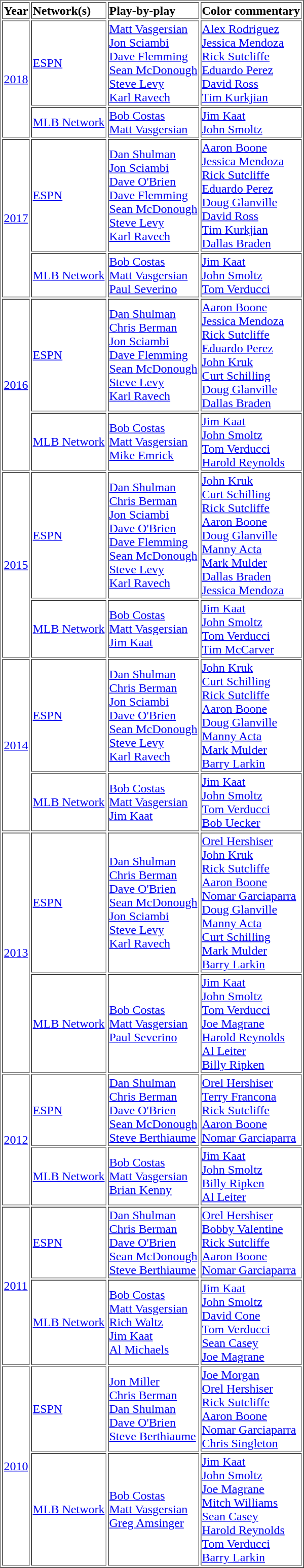<table border="1" cellpadding="1">
<tr>
<td><strong>Year</strong></td>
<td><strong>Network(s)</strong></td>
<td><strong>Play-by-play</strong></td>
<td><strong>Color commentary</strong></td>
</tr>
<tr>
<td rowspan="2" nowrap=""><a href='#'>2018</a></td>
<td><a href='#'>ESPN</a></td>
<td><a href='#'>Matt Vasgersian</a><br><a href='#'>Jon Sciambi</a><br><a href='#'>Dave Flemming</a><br><a href='#'>Sean McDonough</a><br><a href='#'>Steve Levy</a><br><a href='#'>Karl Ravech</a></td>
<td><a href='#'>Alex Rodriguez</a><br><a href='#'>Jessica Mendoza</a><br><a href='#'>Rick Sutcliffe</a><br><a href='#'>Eduardo Perez</a><br><a href='#'>David Ross</a><br><a href='#'>Tim Kurkjian</a></td>
</tr>
<tr>
<td nowrap><a href='#'>MLB Network</a></td>
<td><a href='#'>Bob Costas</a><br><a href='#'>Matt Vasgersian</a></td>
<td><a href='#'>Jim Kaat</a><br><a href='#'>John Smoltz</a></td>
</tr>
<tr>
<td rowspan="2" nowrap=""><a href='#'>2017</a></td>
<td><a href='#'>ESPN</a></td>
<td><a href='#'>Dan Shulman</a><br><a href='#'>Jon Sciambi</a><br><a href='#'>Dave O'Brien</a><br><a href='#'>Dave Flemming</a><br><a href='#'>Sean McDonough</a><br><a href='#'>Steve Levy</a><br><a href='#'>Karl Ravech</a></td>
<td><a href='#'>Aaron Boone</a><br><a href='#'>Jessica Mendoza</a><br><a href='#'>Rick Sutcliffe</a><br><a href='#'>Eduardo Perez</a><br><a href='#'>Doug Glanville</a><br><a href='#'>David Ross</a><br><a href='#'>Tim Kurkjian</a><br><a href='#'>Dallas Braden</a></td>
</tr>
<tr>
<td nowrap><a href='#'>MLB Network</a></td>
<td><a href='#'>Bob Costas</a><br><a href='#'>Matt Vasgersian</a><br><a href='#'>Paul Severino</a></td>
<td><a href='#'>Jim Kaat</a><br><a href='#'>John Smoltz</a><br><a href='#'>Tom Verducci</a></td>
</tr>
<tr>
<td rowspan="2" nowrap=""><a href='#'>2016</a></td>
<td><a href='#'>ESPN</a></td>
<td><a href='#'>Dan Shulman</a><br><a href='#'>Chris Berman</a><br><a href='#'>Jon Sciambi</a><br><a href='#'>Dave Flemming</a><br><a href='#'>Sean McDonough</a><br><a href='#'>Steve Levy</a><br><a href='#'>Karl Ravech</a></td>
<td><a href='#'>Aaron Boone</a><br><a href='#'>Jessica Mendoza</a><br><a href='#'>Rick Sutcliffe</a><br><a href='#'>Eduardo Perez</a><br><a href='#'>John Kruk</a><br><a href='#'>Curt Schilling</a><br><a href='#'>Doug Glanville</a><br><a href='#'>Dallas Braden</a></td>
</tr>
<tr>
<td nowrap><a href='#'>MLB Network</a></td>
<td><a href='#'>Bob Costas</a><br><a href='#'>Matt Vasgersian</a><br><a href='#'>Mike Emrick</a></td>
<td><a href='#'>Jim Kaat</a><br><a href='#'>John Smoltz</a><br><a href='#'>Tom Verducci</a><br><a href='#'>Harold Reynolds</a></td>
</tr>
<tr>
<td rowspan="2" nowrap=""><a href='#'>2015</a></td>
<td><a href='#'>ESPN</a></td>
<td><a href='#'>Dan Shulman</a><br><a href='#'>Chris Berman</a><br><a href='#'>Jon Sciambi</a><br><a href='#'>Dave O'Brien</a><br><a href='#'>Dave Flemming</a><br><a href='#'>Sean McDonough</a><br><a href='#'>Steve Levy</a><br><a href='#'>Karl Ravech</a></td>
<td><a href='#'>John Kruk</a><br><a href='#'>Curt Schilling</a><br><a href='#'>Rick Sutcliffe</a><br><a href='#'>Aaron Boone</a><br><a href='#'>Doug Glanville</a><br><a href='#'>Manny Acta</a><br><a href='#'>Mark Mulder</a><br><a href='#'>Dallas Braden</a><br><a href='#'>Jessica Mendoza</a></td>
</tr>
<tr>
<td nowrap><a href='#'>MLB Network</a></td>
<td><a href='#'>Bob Costas</a><br><a href='#'>Matt Vasgersian</a><br><a href='#'>Jim Kaat</a></td>
<td><a href='#'>Jim Kaat</a><br><a href='#'>John Smoltz</a><br><a href='#'>Tom Verducci</a><br><a href='#'>Tim McCarver</a></td>
</tr>
<tr>
<td rowspan="2" nowrap=""><a href='#'>2014</a></td>
<td><a href='#'>ESPN</a></td>
<td><a href='#'>Dan Shulman</a><br><a href='#'>Chris Berman</a><br><a href='#'>Jon Sciambi</a><br><a href='#'>Dave O'Brien</a><br><a href='#'>Sean McDonough</a><br><a href='#'>Steve Levy</a><br><a href='#'>Karl Ravech</a></td>
<td><a href='#'>John Kruk</a><br><a href='#'>Curt Schilling</a><br><a href='#'>Rick Sutcliffe</a><br><a href='#'>Aaron Boone</a><br><a href='#'>Doug Glanville</a><br><a href='#'>Manny Acta</a><br><a href='#'>Mark Mulder</a><br><a href='#'>Barry Larkin</a></td>
</tr>
<tr>
<td nowrap><a href='#'>MLB Network</a></td>
<td><a href='#'>Bob Costas</a><br><a href='#'>Matt Vasgersian</a><br><a href='#'>Jim Kaat</a></td>
<td><a href='#'>Jim Kaat</a><br><a href='#'>John Smoltz</a><br><a href='#'>Tom Verducci</a><br><a href='#'>Bob Uecker</a></td>
</tr>
<tr>
<td rowspan="2" nowrap=""><a href='#'>2013</a></td>
<td><a href='#'>ESPN</a></td>
<td><a href='#'>Dan Shulman</a><br><a href='#'>Chris Berman</a><br><a href='#'>Dave O'Brien</a><br><a href='#'>Sean McDonough</a><br><a href='#'>Jon Sciambi</a><br><a href='#'>Steve Levy</a><br><a href='#'>Karl Ravech</a></td>
<td><a href='#'>Orel Hershiser</a><br><a href='#'>John Kruk</a><br><a href='#'>Rick Sutcliffe</a><br><a href='#'>Aaron Boone</a><br><a href='#'>Nomar Garciaparra</a><br><a href='#'>Doug Glanville</a><br><a href='#'>Manny Acta</a><br><a href='#'>Curt Schilling</a><br><a href='#'>Mark Mulder</a><br><a href='#'>Barry Larkin</a></td>
</tr>
<tr>
<td rowspan><a href='#'>MLB Network</a></td>
<td><a href='#'>Bob Costas</a><br><a href='#'>Matt Vasgersian</a><br><a href='#'>Paul Severino</a></td>
<td><a href='#'>Jim Kaat</a><br><a href='#'>John Smoltz</a><br><a href='#'>Tom Verducci</a><br><a href='#'>Joe Magrane</a><br><a href='#'>Harold Reynolds</a><br><a href='#'>Al Leiter</a><br><a href='#'>Billy Ripken</a></td>
</tr>
<tr>
<td rowspan="2" nowrap=""><a href='#'>2012</a></td>
<td><a href='#'>ESPN</a></td>
<td><a href='#'>Dan Shulman</a><br><a href='#'>Chris Berman</a><br><a href='#'>Dave O'Brien</a><br><a href='#'>Sean McDonough</a><br><a href='#'>Steve Berthiaume</a></td>
<td><a href='#'>Orel Hershiser</a><br><a href='#'>Terry Francona</a><br><a href='#'>Rick Sutcliffe</a><br><a href='#'>Aaron Boone</a><br><a href='#'>Nomar Garciaparra</a></td>
</tr>
<tr>
<td rowspan><a href='#'>MLB Network</a></td>
<td><a href='#'>Bob Costas</a><br><a href='#'>Matt Vasgersian</a><br><a href='#'>Brian Kenny</a></td>
<td><a href='#'>Jim Kaat</a><br><a href='#'>John Smoltz</a><br><a href='#'>Billy Ripken</a><br><a href='#'>Al Leiter</a></td>
</tr>
<tr>
<td rowspan="2" nowrap=""><a href='#'>2011</a></td>
<td><a href='#'>ESPN</a></td>
<td><a href='#'>Dan Shulman</a><br><a href='#'>Chris Berman</a><br><a href='#'>Dave O'Brien</a><br><a href='#'>Sean McDonough</a><br><a href='#'>Steve Berthiaume</a></td>
<td><a href='#'>Orel Hershiser</a><br><a href='#'>Bobby Valentine</a><br><a href='#'>Rick Sutcliffe</a><br><a href='#'>Aaron Boone</a><br><a href='#'>Nomar Garciaparra</a></td>
</tr>
<tr>
<td rowspan><a href='#'>MLB Network</a></td>
<td><a href='#'>Bob Costas</a><br><a href='#'>Matt Vasgersian</a><br><a href='#'>Rich Waltz</a><br><a href='#'>Jim Kaat</a><br><a href='#'>Al Michaels</a></td>
<td><a href='#'>Jim Kaat</a><br><a href='#'>John Smoltz</a><br><a href='#'>David Cone</a><br><a href='#'>Tom Verducci</a><br><a href='#'>Sean Casey</a><br><a href='#'>Joe Magrane</a></td>
</tr>
<tr>
<td rowspan="2" nowrap=""><a href='#'>2010</a></td>
<td><a href='#'>ESPN</a></td>
<td><a href='#'>Jon Miller</a><br><a href='#'>Chris Berman</a><br><a href='#'>Dan Shulman</a><br><a href='#'>Dave O'Brien</a><br><a href='#'>Steve Berthiaume</a></td>
<td><a href='#'>Joe Morgan</a><br><a href='#'>Orel Hershiser</a><br><a href='#'>Rick Sutcliffe</a><br><a href='#'>Aaron Boone</a><br><a href='#'>Nomar Garciaparra</a><br><a href='#'>Chris Singleton</a></td>
</tr>
<tr>
<td nowrap><a href='#'>MLB Network</a></td>
<td><a href='#'>Bob Costas</a><br><a href='#'>Matt Vasgersian</a><br><a href='#'>Greg Amsinger</a></td>
<td><a href='#'>Jim Kaat</a><br><a href='#'>John Smoltz</a><br><a href='#'>Joe Magrane</a><br><a href='#'>Mitch Williams</a><br><a href='#'>Sean Casey</a><br><a href='#'>Harold Reynolds</a><br><a href='#'>Tom Verducci</a><br><a href='#'>Barry Larkin</a></td>
</tr>
</table>
